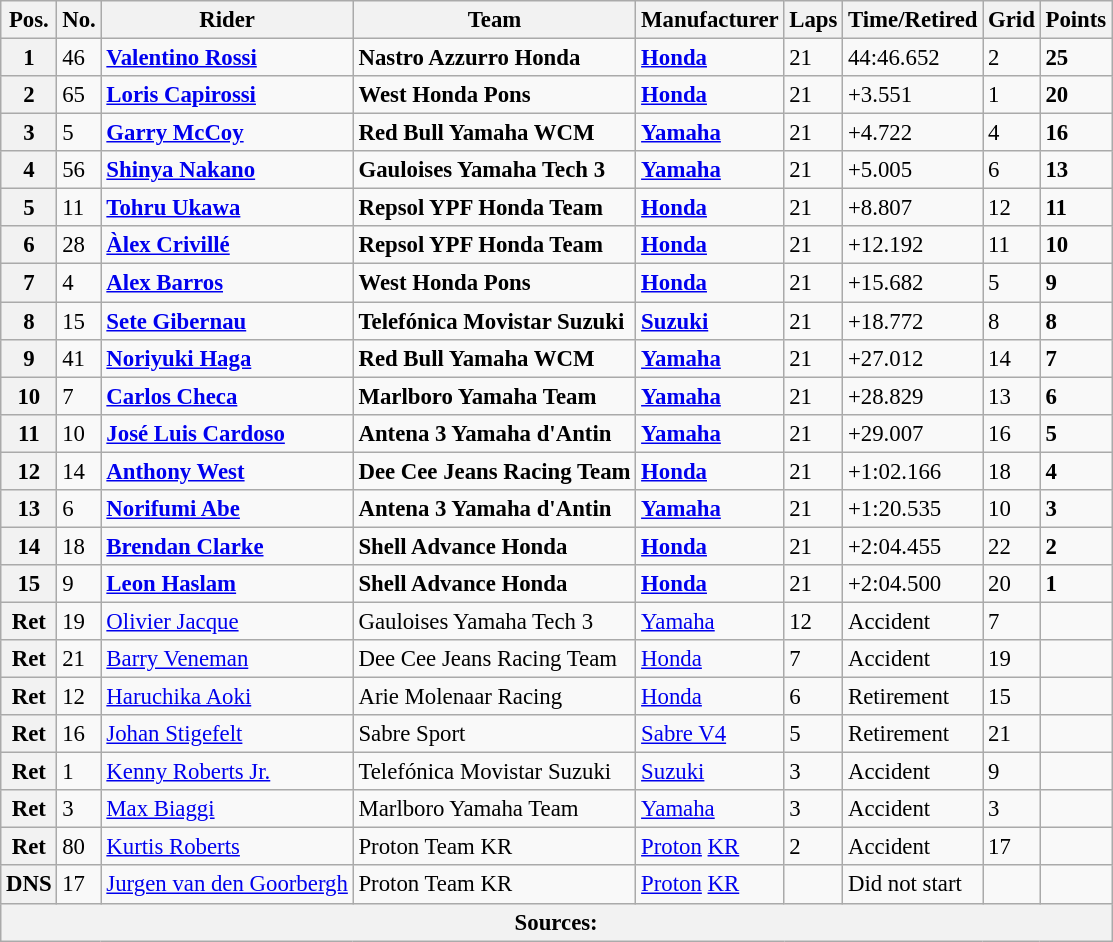<table class="wikitable" style="font-size: 95%;">
<tr>
<th>Pos.</th>
<th>No.</th>
<th>Rider</th>
<th>Team</th>
<th>Manufacturer</th>
<th>Laps</th>
<th>Time/Retired</th>
<th>Grid</th>
<th>Points</th>
</tr>
<tr>
<th>1</th>
<td>46</td>
<td> <strong><a href='#'>Valentino Rossi</a></strong></td>
<td><strong>Nastro Azzurro Honda</strong></td>
<td><strong><a href='#'>Honda</a></strong></td>
<td>21</td>
<td>44:46.652</td>
<td>2</td>
<td><strong>25</strong></td>
</tr>
<tr>
<th>2</th>
<td>65</td>
<td> <strong><a href='#'>Loris Capirossi</a></strong></td>
<td><strong>West Honda Pons</strong></td>
<td><strong><a href='#'>Honda</a></strong></td>
<td>21</td>
<td>+3.551</td>
<td>1</td>
<td><strong>20</strong></td>
</tr>
<tr>
<th>3</th>
<td>5</td>
<td> <strong><a href='#'>Garry McCoy</a></strong></td>
<td><strong>Red Bull Yamaha WCM</strong></td>
<td><strong><a href='#'>Yamaha</a></strong></td>
<td>21</td>
<td>+4.722</td>
<td>4</td>
<td><strong>16</strong></td>
</tr>
<tr>
<th>4</th>
<td>56</td>
<td> <strong><a href='#'>Shinya Nakano</a></strong></td>
<td><strong>Gauloises Yamaha Tech 3</strong></td>
<td><strong><a href='#'>Yamaha</a></strong></td>
<td>21</td>
<td>+5.005</td>
<td>6</td>
<td><strong>13</strong></td>
</tr>
<tr>
<th>5</th>
<td>11</td>
<td> <strong><a href='#'>Tohru Ukawa</a></strong></td>
<td><strong>Repsol YPF Honda Team</strong></td>
<td><strong><a href='#'>Honda</a></strong></td>
<td>21</td>
<td>+8.807</td>
<td>12</td>
<td><strong>11</strong></td>
</tr>
<tr>
<th>6</th>
<td>28</td>
<td> <strong><a href='#'>Àlex Crivillé</a></strong></td>
<td><strong>Repsol YPF Honda Team</strong></td>
<td><strong><a href='#'>Honda</a></strong></td>
<td>21</td>
<td>+12.192</td>
<td>11</td>
<td><strong>10</strong></td>
</tr>
<tr>
<th>7</th>
<td>4</td>
<td> <strong><a href='#'>Alex Barros</a></strong></td>
<td><strong>West Honda Pons</strong></td>
<td><strong><a href='#'>Honda</a></strong></td>
<td>21</td>
<td>+15.682</td>
<td>5</td>
<td><strong>9</strong></td>
</tr>
<tr>
<th>8</th>
<td>15</td>
<td> <strong><a href='#'>Sete Gibernau</a></strong></td>
<td><strong>Telefónica Movistar Suzuki</strong></td>
<td><strong><a href='#'>Suzuki</a></strong></td>
<td>21</td>
<td>+18.772</td>
<td>8</td>
<td><strong>8</strong></td>
</tr>
<tr>
<th>9</th>
<td>41</td>
<td> <strong><a href='#'>Noriyuki Haga</a></strong></td>
<td><strong>Red Bull Yamaha WCM</strong></td>
<td><strong><a href='#'>Yamaha</a></strong></td>
<td>21</td>
<td>+27.012</td>
<td>14</td>
<td><strong>7</strong></td>
</tr>
<tr>
<th>10</th>
<td>7</td>
<td> <strong><a href='#'>Carlos Checa</a></strong></td>
<td><strong>Marlboro Yamaha Team</strong></td>
<td><strong><a href='#'>Yamaha</a></strong></td>
<td>21</td>
<td>+28.829</td>
<td>13</td>
<td><strong>6</strong></td>
</tr>
<tr>
<th>11</th>
<td>10</td>
<td> <strong><a href='#'>José Luis Cardoso</a></strong></td>
<td><strong>Antena 3 Yamaha d'Antin</strong></td>
<td><strong><a href='#'>Yamaha</a></strong></td>
<td>21</td>
<td>+29.007</td>
<td>16</td>
<td><strong>5</strong></td>
</tr>
<tr>
<th>12</th>
<td>14</td>
<td> <strong><a href='#'>Anthony West</a></strong></td>
<td><strong>Dee Cee Jeans Racing Team</strong></td>
<td><strong><a href='#'>Honda</a></strong></td>
<td>21</td>
<td>+1:02.166</td>
<td>18</td>
<td><strong>4</strong></td>
</tr>
<tr>
<th>13</th>
<td>6</td>
<td> <strong><a href='#'>Norifumi Abe</a></strong></td>
<td><strong>Antena 3 Yamaha d'Antin</strong></td>
<td><strong><a href='#'>Yamaha</a></strong></td>
<td>21</td>
<td>+1:20.535</td>
<td>10</td>
<td><strong>3</strong></td>
</tr>
<tr>
<th>14</th>
<td>18</td>
<td> <strong><a href='#'>Brendan Clarke</a></strong></td>
<td><strong>Shell Advance Honda</strong></td>
<td><strong><a href='#'>Honda</a></strong></td>
<td>21</td>
<td>+2:04.455</td>
<td>22</td>
<td><strong>2</strong></td>
</tr>
<tr>
<th>15</th>
<td>9</td>
<td> <strong><a href='#'>Leon Haslam</a></strong></td>
<td><strong>Shell Advance Honda</strong></td>
<td><strong><a href='#'>Honda</a></strong></td>
<td>21</td>
<td>+2:04.500</td>
<td>20</td>
<td><strong>1</strong></td>
</tr>
<tr>
<th>Ret</th>
<td>19</td>
<td> <a href='#'>Olivier Jacque</a></td>
<td>Gauloises Yamaha Tech 3</td>
<td><a href='#'>Yamaha</a></td>
<td>12</td>
<td>Accident</td>
<td>7</td>
<td></td>
</tr>
<tr>
<th>Ret</th>
<td>21</td>
<td> <a href='#'>Barry Veneman</a></td>
<td>Dee Cee Jeans Racing Team</td>
<td><a href='#'>Honda</a></td>
<td>7</td>
<td>Accident</td>
<td>19</td>
<td></td>
</tr>
<tr>
<th>Ret</th>
<td>12</td>
<td> <a href='#'>Haruchika Aoki</a></td>
<td>Arie Molenaar Racing</td>
<td><a href='#'>Honda</a></td>
<td>6</td>
<td>Retirement</td>
<td>15</td>
<td></td>
</tr>
<tr>
<th>Ret</th>
<td>16</td>
<td> <a href='#'>Johan Stigefelt</a></td>
<td>Sabre Sport</td>
<td><a href='#'>Sabre V4</a></td>
<td>5</td>
<td>Retirement</td>
<td>21</td>
<td></td>
</tr>
<tr>
<th>Ret</th>
<td>1</td>
<td> <a href='#'>Kenny Roberts Jr.</a></td>
<td>Telefónica Movistar Suzuki</td>
<td><a href='#'>Suzuki</a></td>
<td>3</td>
<td>Accident</td>
<td>9</td>
<td></td>
</tr>
<tr>
<th>Ret</th>
<td>3</td>
<td> <a href='#'>Max Biaggi</a></td>
<td>Marlboro Yamaha Team</td>
<td><a href='#'>Yamaha</a></td>
<td>3</td>
<td>Accident</td>
<td>3</td>
<td></td>
</tr>
<tr>
<th>Ret</th>
<td>80</td>
<td> <a href='#'>Kurtis Roberts</a></td>
<td>Proton Team KR</td>
<td><a href='#'>Proton</a> <a href='#'>KR</a></td>
<td>2</td>
<td>Accident</td>
<td>17</td>
<td></td>
</tr>
<tr>
<th>DNS</th>
<td>17</td>
<td> <a href='#'>Jurgen van den Goorbergh</a></td>
<td>Proton Team KR</td>
<td><a href='#'>Proton</a> <a href='#'>KR</a></td>
<td></td>
<td>Did not start</td>
<td></td>
<td></td>
</tr>
<tr>
<th colspan=9>Sources: </th>
</tr>
</table>
